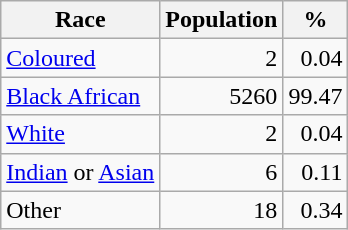<table class="wikitable" style="text-align:right">
<tr>
<th>Race</th>
<th>Population</th>
<th>%</th>
</tr>
<tr>
<td style="text-align:left"><a href='#'>Coloured</a></td>
<td>2</td>
<td>0.04</td>
</tr>
<tr>
<td style="text-align:left"><a href='#'>Black African</a></td>
<td>5260</td>
<td>99.47</td>
</tr>
<tr>
<td style="text-align:left"><a href='#'>White</a></td>
<td>2</td>
<td>0.04</td>
</tr>
<tr>
<td style="text-align:left"><a href='#'>Indian</a> or <a href='#'>Asian</a></td>
<td>6</td>
<td>0.11</td>
</tr>
<tr>
<td style="text-align:left">Other</td>
<td>18</td>
<td>0.34</td>
</tr>
</table>
